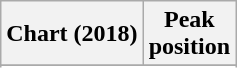<table class="wikitable sortable plainrowheaders">
<tr>
<th>Chart (2018)</th>
<th>Peak<br>position</th>
</tr>
<tr>
</tr>
<tr>
</tr>
<tr>
</tr>
<tr>
</tr>
<tr>
</tr>
</table>
